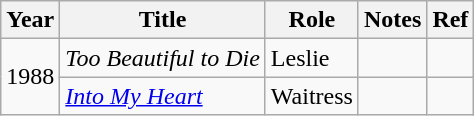<table class="wikitable">
<tr>
<th>Year</th>
<th>Title</th>
<th>Role</th>
<th>Notes</th>
<th>Ref</th>
</tr>
<tr>
<td rowspan="2">1988</td>
<td><em>Too Beautiful to Die</em></td>
<td>Leslie</td>
<td></td>
<td></td>
</tr>
<tr>
<td><em><a href='#'>Into My Heart</a></em></td>
<td>Waitress</td>
<td></td>
<td></td>
</tr>
</table>
